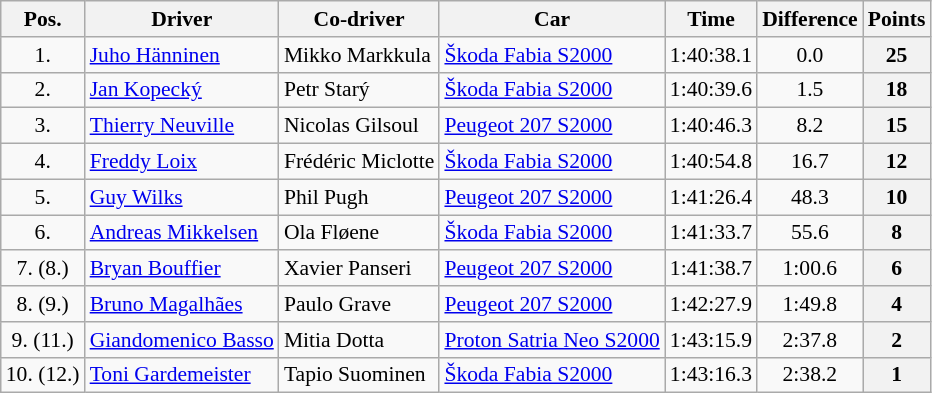<table class="wikitable" style="text-align: center; font-size: 90%; max-width: 950px;">
<tr>
<th>Pos.</th>
<th>Driver</th>
<th>Co-driver</th>
<th>Car</th>
<th>Time</th>
<th>Difference</th>
<th>Points</th>
</tr>
<tr>
<td>1.</td>
<td align="left"> <a href='#'>Juho Hänninen</a></td>
<td align="left"> Mikko Markkula</td>
<td align="left"><a href='#'>Škoda Fabia S2000</a></td>
<td>1:40:38.1</td>
<td>0.0</td>
<th>25</th>
</tr>
<tr>
<td>2.</td>
<td align="left"> <a href='#'>Jan Kopecký</a></td>
<td align="left"> Petr Starý</td>
<td align="left"><a href='#'>Škoda Fabia S2000</a></td>
<td>1:40:39.6</td>
<td>1.5</td>
<th>18</th>
</tr>
<tr>
<td>3.</td>
<td align="left"> <a href='#'>Thierry Neuville</a></td>
<td align="left"> Nicolas Gilsoul</td>
<td align="left"><a href='#'>Peugeot 207 S2000</a></td>
<td>1:40:46.3</td>
<td>8.2</td>
<th>15</th>
</tr>
<tr>
<td>4.</td>
<td align="left"> <a href='#'>Freddy Loix</a></td>
<td align="left"> Frédéric Miclotte</td>
<td align="left"><a href='#'>Škoda Fabia S2000</a></td>
<td>1:40:54.8</td>
<td>16.7</td>
<th>12</th>
</tr>
<tr>
<td>5.</td>
<td align="left"> <a href='#'>Guy Wilks</a></td>
<td align="left"> Phil Pugh</td>
<td align="left"><a href='#'>Peugeot 207 S2000</a></td>
<td>1:41:26.4</td>
<td>48.3</td>
<th>10</th>
</tr>
<tr>
<td>6.</td>
<td align="left"> <a href='#'>Andreas Mikkelsen</a></td>
<td align="left"> Ola Fløene</td>
<td align="left"><a href='#'>Škoda Fabia S2000</a></td>
<td>1:41:33.7</td>
<td>55.6</td>
<th>8</th>
</tr>
<tr>
<td>7. (8.)</td>
<td align="left"> <a href='#'>Bryan Bouffier</a></td>
<td align="left"> Xavier Panseri</td>
<td align="left"><a href='#'>Peugeot 207 S2000</a></td>
<td>1:41:38.7</td>
<td>1:00.6</td>
<th>6</th>
</tr>
<tr>
<td>8. (9.)</td>
<td align="left"> <a href='#'>Bruno Magalhães</a></td>
<td align="left"> Paulo Grave</td>
<td align="left"><a href='#'>Peugeot 207 S2000</a></td>
<td>1:42:27.9</td>
<td>1:49.8</td>
<th>4</th>
</tr>
<tr>
<td>9. (11.)</td>
<td align="left"> <a href='#'>Giandomenico Basso</a></td>
<td align="left"> Mitia Dotta</td>
<td align="left"><a href='#'>Proton Satria Neo S2000</a></td>
<td>1:43:15.9</td>
<td>2:37.8</td>
<th>2</th>
</tr>
<tr>
<td>10. (12.)</td>
<td align="left"> <a href='#'>Toni Gardemeister</a></td>
<td align="left"> Tapio Suominen</td>
<td align="left"><a href='#'>Škoda Fabia S2000</a></td>
<td>1:43:16.3</td>
<td>2:38.2</td>
<th>1</th>
</tr>
</table>
